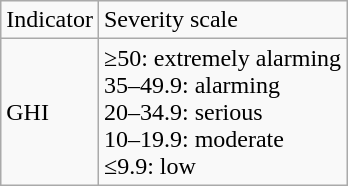<table class="wikitable sortable">
<tr>
<td>Indicator</td>
<td>Severity scale</td>
</tr>
<tr>
<td>GHI</td>
<td>≥50: extremely alarming<br>35–49.9: alarming<br>20–34.9: serious<br>10–19.9: moderate<br>≤9.9: low</td>
</tr>
</table>
